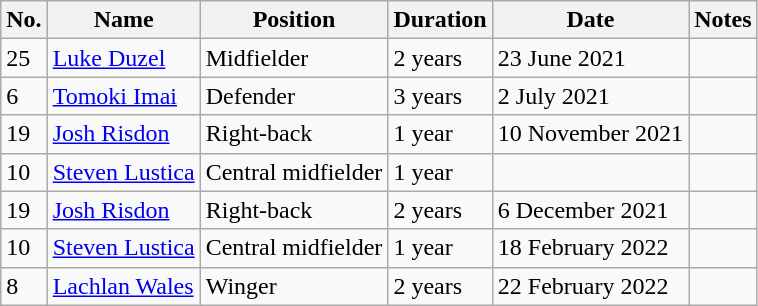<table class="wikitable">
<tr>
<th>No.</th>
<th>Name</th>
<th>Position</th>
<th>Duration</th>
<th>Date</th>
<th>Notes</th>
</tr>
<tr>
<td>25</td>
<td><a href='#'>Luke Duzel</a></td>
<td>Midfielder</td>
<td>2 years</td>
<td>23 June 2021</td>
<td></td>
</tr>
<tr>
<td>6</td>
<td> <a href='#'>Tomoki Imai</a></td>
<td>Defender</td>
<td>3 years</td>
<td>2 July 2021</td>
<td></td>
</tr>
<tr>
<td>19</td>
<td><a href='#'>Josh Risdon</a></td>
<td>Right-back</td>
<td>1 year</td>
<td>10 November 2021</td>
<td></td>
</tr>
<tr>
<td>10</td>
<td><a href='#'>Steven Lustica</a></td>
<td>Central midfielder</td>
<td>1 year</td>
<td></td>
<td></td>
</tr>
<tr>
<td>19</td>
<td><a href='#'>Josh Risdon</a></td>
<td>Right-back</td>
<td>2 years</td>
<td>6 December 2021</td>
<td></td>
</tr>
<tr>
<td>10</td>
<td><a href='#'>Steven Lustica</a></td>
<td>Central midfielder</td>
<td>1 year</td>
<td>18 February 2022</td>
<td></td>
</tr>
<tr>
<td>8</td>
<td><a href='#'>Lachlan Wales</a></td>
<td>Winger</td>
<td>2 years</td>
<td>22 February 2022</td>
<td></td>
</tr>
</table>
